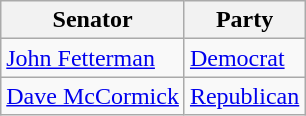<table class="wikitable">
<tr>
<th>Senator</th>
<th>Party</th>
</tr>
<tr>
<td><a href='#'>John Fetterman</a></td>
<td><a href='#'>Democrat</a></td>
</tr>
<tr>
<td><a href='#'>Dave McCormick</a></td>
<td><a href='#'>Republican</a></td>
</tr>
</table>
